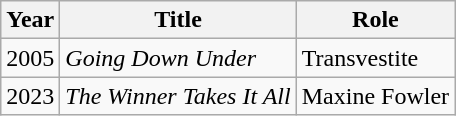<table class="wikitable sortable">
<tr>
<th>Year</th>
<th>Title</th>
<th>Role</th>
</tr>
<tr>
<td>2005</td>
<td><em>Going Down Under</em></td>
<td>Transvestite</td>
</tr>
<tr>
<td>2023</td>
<td><em>The Winner Takes It All</em></td>
<td>Maxine Fowler</td>
</tr>
</table>
